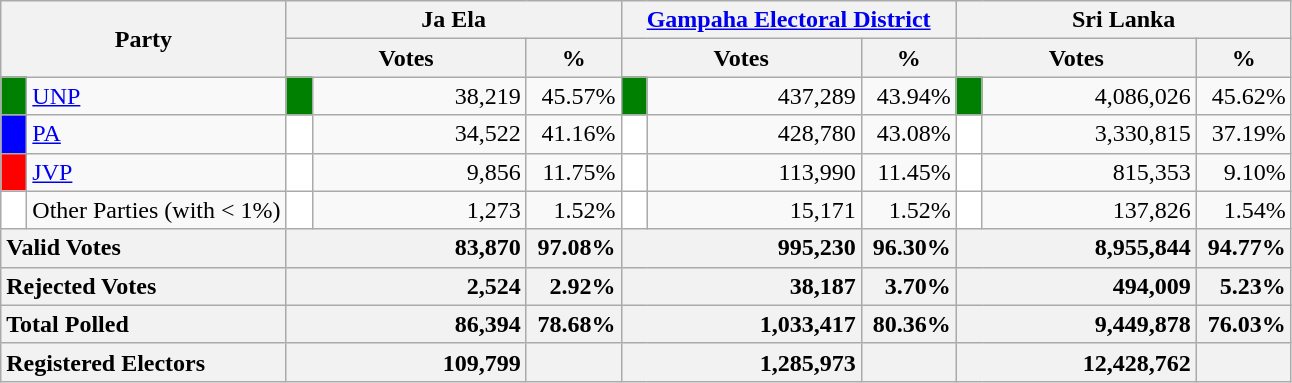<table class="wikitable">
<tr>
<th colspan="2" width="144px"rowspan="2">Party</th>
<th colspan="3" width="216px">Ja Ela</th>
<th colspan="3" width="216px"><a href='#'>Gampaha Electoral District</a></th>
<th colspan="3" width="216px">Sri Lanka</th>
</tr>
<tr>
<th colspan="2" width="144px">Votes</th>
<th>%</th>
<th colspan="2" width="144px">Votes</th>
<th>%</th>
<th colspan="2" width="144px">Votes</th>
<th>%</th>
</tr>
<tr>
<td style="background-color:green;" width="10px"></td>
<td style="text-align:left;"><a href='#'>UNP</a></td>
<td style="background-color:green;" width="10px"></td>
<td style="text-align:right;">38,219</td>
<td style="text-align:right;">45.57%</td>
<td style="background-color:green;" width="10px"></td>
<td style="text-align:right;">437,289</td>
<td style="text-align:right;">43.94%</td>
<td style="background-color:green;" width="10px"></td>
<td style="text-align:right;">4,086,026</td>
<td style="text-align:right;">45.62%</td>
</tr>
<tr>
<td style="background-color:blue;" width="10px"></td>
<td style="text-align:left;"><a href='#'>PA</a></td>
<td style="background-color:white;" width="10px"></td>
<td style="text-align:right;">34,522</td>
<td style="text-align:right;">41.16%</td>
<td style="background-color:white;" width="10px"></td>
<td style="text-align:right;">428,780</td>
<td style="text-align:right;">43.08%</td>
<td style="background-color:white;" width="10px"></td>
<td style="text-align:right;">3,330,815</td>
<td style="text-align:right;">37.19%</td>
</tr>
<tr>
<td style="background-color:red;" width="10px"></td>
<td style="text-align:left;"><a href='#'>JVP</a></td>
<td style="background-color:white;" width="10px"></td>
<td style="text-align:right;">9,856</td>
<td style="text-align:right;">11.75%</td>
<td style="background-color:white;" width="10px"></td>
<td style="text-align:right;">113,990</td>
<td style="text-align:right;">11.45%</td>
<td style="background-color:white;" width="10px"></td>
<td style="text-align:right;">815,353</td>
<td style="text-align:right;">9.10%</td>
</tr>
<tr>
<td style="background-color:white;" width="10px"></td>
<td style="text-align:left;">Other Parties (with < 1%)</td>
<td style="background-color:white;" width="10px"></td>
<td style="text-align:right;">1,273</td>
<td style="text-align:right;">1.52%</td>
<td style="background-color:white;" width="10px"></td>
<td style="text-align:right;">15,171</td>
<td style="text-align:right;">1.52%</td>
<td style="background-color:white;" width="10px"></td>
<td style="text-align:right;">137,826</td>
<td style="text-align:right;">1.54%</td>
</tr>
<tr>
<th colspan="2" width="144px"style="text-align:left;">Valid Votes</th>
<th style="text-align:right;"colspan="2" width="144px">83,870</th>
<th style="text-align:right;">97.08%</th>
<th style="text-align:right;"colspan="2" width="144px">995,230</th>
<th style="text-align:right;">96.30%</th>
<th style="text-align:right;"colspan="2" width="144px">8,955,844</th>
<th style="text-align:right;">94.77%</th>
</tr>
<tr>
<th colspan="2" width="144px"style="text-align:left;">Rejected Votes</th>
<th style="text-align:right;"colspan="2" width="144px">2,524</th>
<th style="text-align:right;">2.92%</th>
<th style="text-align:right;"colspan="2" width="144px">38,187</th>
<th style="text-align:right;">3.70%</th>
<th style="text-align:right;"colspan="2" width="144px">494,009</th>
<th style="text-align:right;">5.23%</th>
</tr>
<tr>
<th colspan="2" width="144px"style="text-align:left;">Total Polled</th>
<th style="text-align:right;"colspan="2" width="144px">86,394</th>
<th style="text-align:right;">78.68%</th>
<th style="text-align:right;"colspan="2" width="144px">1,033,417</th>
<th style="text-align:right;">80.36%</th>
<th style="text-align:right;"colspan="2" width="144px">9,449,878</th>
<th style="text-align:right;">76.03%</th>
</tr>
<tr>
<th colspan="2" width="144px"style="text-align:left;">Registered Electors</th>
<th style="text-align:right;"colspan="2" width="144px">109,799</th>
<th></th>
<th style="text-align:right;"colspan="2" width="144px">1,285,973</th>
<th></th>
<th style="text-align:right;"colspan="2" width="144px">12,428,762</th>
<th></th>
</tr>
</table>
